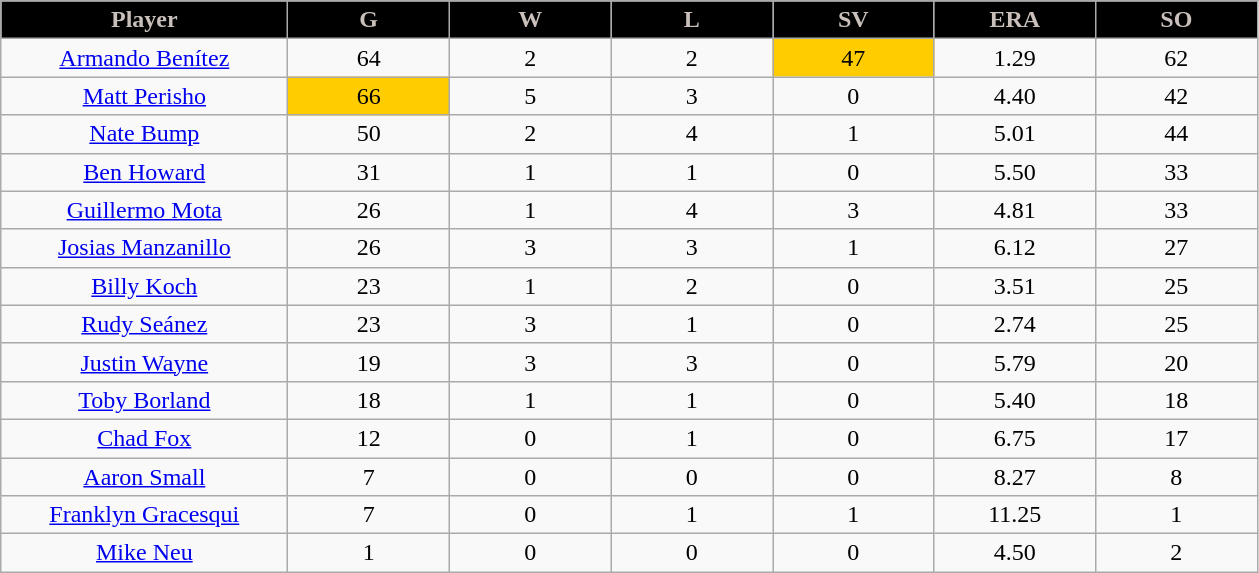<table class="wikitable sortable">
<tr>
<th style=" background:#000000; color:#C9C0BB;" width="16%">Player</th>
<th style=" background:#000000; color:#C9C0BB;" width="9%">G</th>
<th style=" background:#000000; color:#C9C0BB;" width="9%">W</th>
<th style=" background:#000000; color:#C9C0BB;" width="9%">L</th>
<th style=" background:#000000; color:#C9C0BB;" width="9%">SV</th>
<th style=" background:#000000; color:#C9C0BB;" width="9%">ERA</th>
<th style=" background:#000000; color:#C9C0BB;" width="9%">SO</th>
</tr>
<tr align=center>
<td><a href='#'>Armando Benítez</a></td>
<td>64</td>
<td>2</td>
<td>2</td>
<td bgcolor="#FFCC00">47</td>
<td>1.29</td>
<td>62</td>
</tr>
<tr align=center>
<td><a href='#'>Matt Perisho</a></td>
<td bgcolor="#FFCC00">66</td>
<td>5</td>
<td>3</td>
<td>0</td>
<td>4.40</td>
<td>42</td>
</tr>
<tr align=center>
<td><a href='#'>Nate Bump</a></td>
<td>50</td>
<td>2</td>
<td>4</td>
<td>1</td>
<td>5.01</td>
<td>44</td>
</tr>
<tr align=center>
<td><a href='#'>Ben Howard</a></td>
<td>31</td>
<td>1</td>
<td>1</td>
<td>0</td>
<td>5.50</td>
<td>33</td>
</tr>
<tr align=center>
<td><a href='#'>Guillermo Mota</a></td>
<td>26</td>
<td>1</td>
<td>4</td>
<td>3</td>
<td>4.81</td>
<td>33</td>
</tr>
<tr align=center>
<td><a href='#'>Josias Manzanillo</a></td>
<td>26</td>
<td>3</td>
<td>3</td>
<td>1</td>
<td>6.12</td>
<td>27</td>
</tr>
<tr align=center>
<td><a href='#'>Billy Koch</a></td>
<td>23</td>
<td>1</td>
<td>2</td>
<td>0</td>
<td>3.51</td>
<td>25</td>
</tr>
<tr align=center>
<td><a href='#'>Rudy Seánez</a></td>
<td>23</td>
<td>3</td>
<td>1</td>
<td>0</td>
<td>2.74</td>
<td>25</td>
</tr>
<tr align=center>
<td><a href='#'>Justin Wayne</a></td>
<td>19</td>
<td>3</td>
<td>3</td>
<td>0</td>
<td>5.79</td>
<td>20</td>
</tr>
<tr align=center>
<td><a href='#'>Toby Borland</a></td>
<td>18</td>
<td>1</td>
<td>1</td>
<td>0</td>
<td>5.40</td>
<td>18</td>
</tr>
<tr align=center>
<td><a href='#'>Chad Fox</a></td>
<td>12</td>
<td>0</td>
<td>1</td>
<td>0</td>
<td>6.75</td>
<td>17</td>
</tr>
<tr align=center>
<td><a href='#'>Aaron Small</a></td>
<td>7</td>
<td>0</td>
<td>0</td>
<td>0</td>
<td>8.27</td>
<td>8</td>
</tr>
<tr align=center>
<td><a href='#'>Franklyn Gracesqui</a></td>
<td>7</td>
<td>0</td>
<td>1</td>
<td>1</td>
<td>11.25</td>
<td>1</td>
</tr>
<tr align=center>
<td><a href='#'>Mike Neu</a></td>
<td>1</td>
<td>0</td>
<td>0</td>
<td>0</td>
<td>4.50</td>
<td>2</td>
</tr>
</table>
